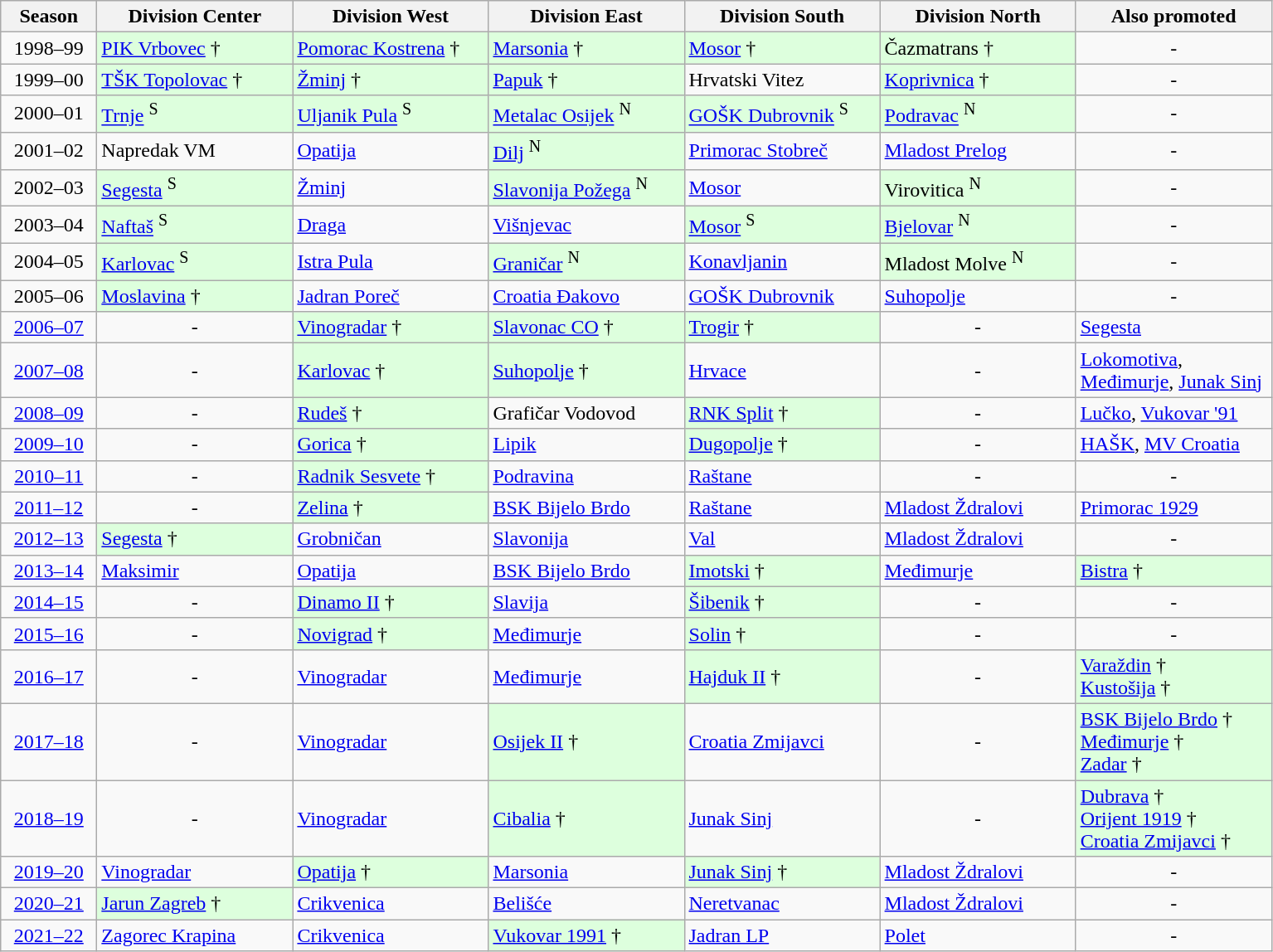<table class="wikitable" style="text-align:left;">
<tr>
<th style="width:70px;">Season</th>
<th style="width:150px;">Division Center</th>
<th style="width:150px;">Division West</th>
<th style="width:150px;">Division East</th>
<th style="width:150px;">Division South</th>
<th style="width:150px;">Division North</th>
<th style="width:150px;">Also promoted</th>
</tr>
<tr>
<td align=center>1998–99</td>
<td style="background:#dfd;"><a href='#'>PIK Vrbovec</a> †</td>
<td style="background:#dfd;"><a href='#'>Pomorac Kostrena</a> †</td>
<td style="background:#dfd;"><a href='#'>Marsonia</a> †</td>
<td style="background:#dfd;"><a href='#'>Mosor</a> †</td>
<td style="background:#dfd;">Čazmatrans †</td>
<td align=center>-</td>
</tr>
<tr>
<td align=center>1999–00</td>
<td style="background:#dfd;"><a href='#'>TŠK Topolovac</a> †</td>
<td style="background:#dfd;"><a href='#'>Žminj</a> †</td>
<td style="background:#dfd;"><a href='#'>Papuk</a> †</td>
<td>Hrvatski Vitez</td>
<td style="background:#dfd;"><a href='#'>Koprivnica</a> †</td>
<td align=center>-</td>
</tr>
<tr>
<td align=center>2000–01</td>
<td style="background:#dfd;"><a href='#'>Trnje</a> <sup>S</sup></td>
<td style="background:#dfd;"><a href='#'>Uljanik Pula</a> <sup>S</sup></td>
<td style="background:#dfd;"><a href='#'>Metalac Osijek</a> <sup>N</sup></td>
<td style="background:#dfd;"><a href='#'>GOŠK Dubrovnik</a> <sup>S</sup></td>
<td style="background:#dfd;"><a href='#'>Podravac</a> <sup>N</sup></td>
<td align=center>-</td>
</tr>
<tr>
<td align=center>2001–02</td>
<td>Napredak VM</td>
<td><a href='#'>Opatija</a></td>
<td style="background:#dfd;"><a href='#'>Dilj</a> <sup>N</sup></td>
<td><a href='#'>Primorac Stobreč</a></td>
<td><a href='#'>Mladost Prelog</a></td>
<td align=center>-</td>
</tr>
<tr>
<td align=center>2002–03</td>
<td style="background:#dfd;"><a href='#'>Segesta</a> <sup>S</sup></td>
<td><a href='#'>Žminj</a></td>
<td style="background:#dfd;"><a href='#'>Slavonija Požega</a> <sup>N</sup></td>
<td><a href='#'>Mosor</a></td>
<td style="background:#dfd;">Virovitica <sup>N</sup></td>
<td align=center>-</td>
</tr>
<tr>
<td align=center>2003–04</td>
<td style="background:#dfd;"><a href='#'>Naftaš</a> <sup>S</sup></td>
<td><a href='#'>Draga</a></td>
<td><a href='#'>Višnjevac</a></td>
<td style="background:#dfd;"><a href='#'>Mosor</a> <sup>S</sup></td>
<td style="background:#dfd;"><a href='#'>Bjelovar</a> <sup>N</sup></td>
<td align=center>-</td>
</tr>
<tr>
<td align=center>2004–05</td>
<td style="background:#dfd;"><a href='#'>Karlovac</a> <sup>S</sup></td>
<td><a href='#'>Istra Pula</a></td>
<td style="background:#dfd;"><a href='#'>Graničar</a> <sup>N</sup></td>
<td><a href='#'>Konavljanin</a></td>
<td style="background:#dfd;">Mladost Molve <sup>N</sup></td>
<td align=center>-</td>
</tr>
<tr>
<td align=center>2005–06</td>
<td style="background:#dfd;"><a href='#'>Moslavina</a> †</td>
<td><a href='#'>Jadran Poreč</a></td>
<td><a href='#'>Croatia Đakovo</a></td>
<td><a href='#'>GOŠK Dubrovnik</a></td>
<td><a href='#'>Suhopolje</a></td>
<td align=center>-</td>
</tr>
<tr>
<td align=center><a href='#'>2006–07</a></td>
<td align=center>-</td>
<td style="background:#dfd;"><a href='#'>Vinogradar</a> †</td>
<td style="background:#dfd;"><a href='#'>Slavonac CO</a> †</td>
<td style="background:#dfd;"><a href='#'>Trogir</a> †</td>
<td align=center>-</td>
<td><a href='#'>Segesta</a></td>
</tr>
<tr>
<td align=center><a href='#'>2007–08</a></td>
<td align=center>-</td>
<td style="background:#dfd;"><a href='#'>Karlovac</a> †</td>
<td style="background:#dfd;"><a href='#'>Suhopolje</a> †</td>
<td><a href='#'>Hrvace</a></td>
<td align=center>-</td>
<td><a href='#'>Lokomotiva</a>, <a href='#'>Međimurje</a>, <a href='#'>Junak Sinj</a></td>
</tr>
<tr>
<td align=center><a href='#'>2008–09</a></td>
<td align=center>-</td>
<td style="background:#dfd;"><a href='#'>Rudeš</a> †</td>
<td>Grafičar Vodovod</td>
<td style="background:#dfd;"><a href='#'>RNK Split</a> †</td>
<td align=center>-</td>
<td><a href='#'>Lučko</a>, <a href='#'>Vukovar '91</a></td>
</tr>
<tr>
<td align=center><a href='#'>2009–10</a></td>
<td align=center>-</td>
<td style="background:#dfd;"><a href='#'>Gorica</a> †</td>
<td><a href='#'>Lipik</a></td>
<td style="background:#dfd;"><a href='#'>Dugopolje</a> †</td>
<td align=center>-</td>
<td><a href='#'>HAŠK</a>, <a href='#'>MV Croatia</a></td>
</tr>
<tr>
<td align=center><a href='#'>2010–11</a></td>
<td align=center>-</td>
<td style="background:#dfd;"><a href='#'>Radnik Sesvete</a> †</td>
<td><a href='#'>Podravina</a></td>
<td><a href='#'>Raštane</a></td>
<td align=center>-</td>
<td align=center>-</td>
</tr>
<tr>
<td align=center><a href='#'>2011–12</a></td>
<td align=center>-</td>
<td style="background:#dfd;"><a href='#'>Zelina</a> †</td>
<td><a href='#'>BSK Bijelo Brdo</a></td>
<td><a href='#'>Raštane</a></td>
<td><a href='#'>Mladost Ždralovi</a></td>
<td><a href='#'>Primorac 1929</a></td>
</tr>
<tr>
<td align=center><a href='#'>2012–13</a></td>
<td style="background:#dfd;"><a href='#'>Segesta</a> †</td>
<td><a href='#'>Grobničan</a></td>
<td><a href='#'>Slavonija</a></td>
<td><a href='#'>Val</a></td>
<td><a href='#'>Mladost Ždralovi</a></td>
<td align=center>-</td>
</tr>
<tr>
<td align=center><a href='#'>2013–14</a></td>
<td><a href='#'>Maksimir</a></td>
<td><a href='#'>Opatija</a></td>
<td><a href='#'>BSK Bijelo Brdo</a></td>
<td style="background:#dfd;"><a href='#'>Imotski</a> †</td>
<td><a href='#'>Međimurje</a></td>
<td style="background:#dfd;"><a href='#'>Bistra</a> †</td>
</tr>
<tr>
<td align=center><a href='#'>2014–15</a></td>
<td align=center>-</td>
<td style="background:#dfd;"><a href='#'>Dinamo II</a> †</td>
<td><a href='#'>Slavija</a></td>
<td style="background:#dfd;"><a href='#'>Šibenik</a> †</td>
<td align=center>-</td>
<td align=center>-</td>
</tr>
<tr>
<td align=center><a href='#'>2015–16</a></td>
<td align=center>-</td>
<td style="background:#dfd;"><a href='#'>Novigrad</a> †</td>
<td><a href='#'>Međimurje</a></td>
<td style="background:#dfd;"><a href='#'>Solin</a> †</td>
<td align=center>-</td>
<td align=center>-</td>
</tr>
<tr>
<td align=center><a href='#'>2016–17</a></td>
<td align=center>-</td>
<td><a href='#'>Vinogradar</a></td>
<td><a href='#'>Međimurje</a></td>
<td style="background:#dfd;"><a href='#'>Hajduk II</a> †</td>
<td align=center>-</td>
<td style="background:#dfd;"><a href='#'>Varaždin</a> †<br><a href='#'>Kustošija</a> †</td>
</tr>
<tr>
<td align=center><a href='#'>2017–18</a></td>
<td align=center>-</td>
<td><a href='#'>Vinogradar</a></td>
<td style="background:#dfd;"><a href='#'>Osijek II</a> †</td>
<td><a href='#'>Croatia Zmijavci</a></td>
<td align=center>-</td>
<td style="background:#dfd;"><a href='#'>BSK Bijelo Brdo</a> †<br><a href='#'>Međimurje</a> †<br><a href='#'>Zadar</a> †</td>
</tr>
<tr>
<td align=center><a href='#'>2018–19</a></td>
<td align=center>-</td>
<td><a href='#'>Vinogradar</a></td>
<td style="background:#dfd;"><a href='#'>Cibalia</a> †</td>
<td><a href='#'>Junak Sinj</a></td>
<td align=center>-</td>
<td style="background:#dfd;"><a href='#'>Dubrava</a> †<br><a href='#'>Orijent 1919</a> †<br><a href='#'>Croatia Zmijavci</a> †</td>
</tr>
<tr>
<td align=center><a href='#'>2019–20</a></td>
<td><a href='#'>Vinogradar</a></td>
<td style="background:#dfd;"><a href='#'>Opatija</a> †</td>
<td><a href='#'>Marsonia</a></td>
<td style="background:#dfd;"><a href='#'>Junak Sinj</a> †</td>
<td><a href='#'>Mladost Ždralovi</a></td>
<td align=center>-</td>
</tr>
<tr>
<td align=center><a href='#'>2020–21</a></td>
<td style="background:#dfd;"><a href='#'>Jarun Zagreb</a>  †</td>
<td><a href='#'>Crikvenica</a></td>
<td><a href='#'>Belišće</a></td>
<td><a href='#'>Neretvanac</a></td>
<td><a href='#'>Mladost Ždralovi</a></td>
<td align=center>-</td>
</tr>
<tr>
<td align=center><a href='#'>2021–22</a></td>
<td><a href='#'>Zagorec Krapina</a></td>
<td><a href='#'>Crikvenica</a></td>
<td style="background:#dfd;"><a href='#'>Vukovar 1991</a>  †</td>
<td><a href='#'>Jadran LP</a></td>
<td><a href='#'>Polet</a></td>
<td align=center>-</td>
</tr>
</table>
